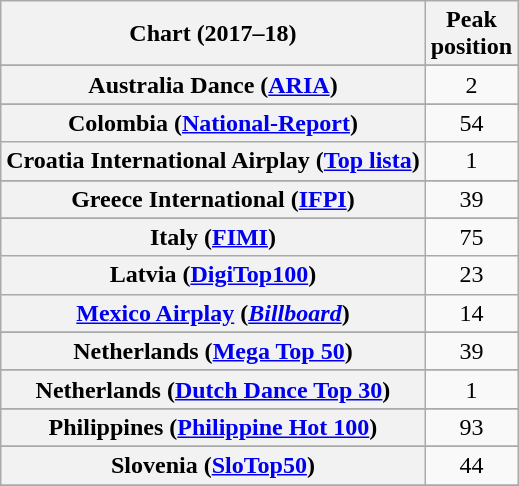<table class="wikitable sortable plainrowheaders" style="text-align:center">
<tr>
<th scope="col">Chart (2017–18)</th>
<th scope="col">Peak<br>position</th>
</tr>
<tr>
</tr>
<tr>
<th scope="row">Australia Dance (<a href='#'>ARIA</a>)</th>
<td>2</td>
</tr>
<tr>
</tr>
<tr>
</tr>
<tr>
</tr>
<tr>
</tr>
<tr>
</tr>
<tr>
</tr>
<tr>
<th scope="row">Colombia (<a href='#'>National-Report</a>)</th>
<td>54</td>
</tr>
<tr>
<th scope="row">Croatia International Airplay (<a href='#'>Top lista</a>)</th>
<td>1</td>
</tr>
<tr>
</tr>
<tr>
</tr>
<tr>
</tr>
<tr>
</tr>
<tr>
</tr>
<tr>
<th scope="row">Greece International (<a href='#'>IFPI</a>)</th>
<td>39</td>
</tr>
<tr>
</tr>
<tr>
</tr>
<tr>
</tr>
<tr>
</tr>
<tr>
<th scope="row">Italy (<a href='#'>FIMI</a>)</th>
<td>75</td>
</tr>
<tr>
<th scope="row">Latvia (<a href='#'>DigiTop100</a>)</th>
<td>23</td>
</tr>
<tr>
<th scope="row"><a href='#'>Mexico Airplay</a> (<em><a href='#'>Billboard</a></em>)</th>
<td>14</td>
</tr>
<tr>
</tr>
<tr>
<th scope="row">Netherlands (<a href='#'>Mega Top 50</a>)</th>
<td>39</td>
</tr>
<tr>
</tr>
<tr>
<th scope="row">Netherlands (<a href='#'>Dutch Dance Top 30</a>)</th>
<td>1</td>
</tr>
<tr>
</tr>
<tr>
</tr>
<tr>
<th scope="row">Philippines (<a href='#'>Philippine Hot 100</a>)</th>
<td>93</td>
</tr>
<tr>
</tr>
<tr>
</tr>
<tr>
</tr>
<tr>
</tr>
<tr>
<th scope="row">Slovenia (<a href='#'>SloTop50</a>)</th>
<td>44</td>
</tr>
<tr>
</tr>
<tr>
</tr>
<tr>
</tr>
<tr>
</tr>
<tr>
</tr>
<tr>
</tr>
<tr>
</tr>
<tr>
</tr>
<tr>
</tr>
</table>
